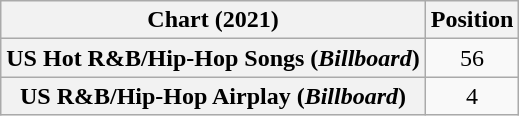<table class="wikitable sortable plainrowheaders" style="text-align:center">
<tr>
<th>Chart (2021)</th>
<th>Position</th>
</tr>
<tr>
<th scope="row">US Hot R&B/Hip-Hop Songs (<em>Billboard</em>)</th>
<td>56</td>
</tr>
<tr>
<th scope="row">US R&B/Hip-Hop Airplay (<em>Billboard</em>)</th>
<td>4</td>
</tr>
</table>
